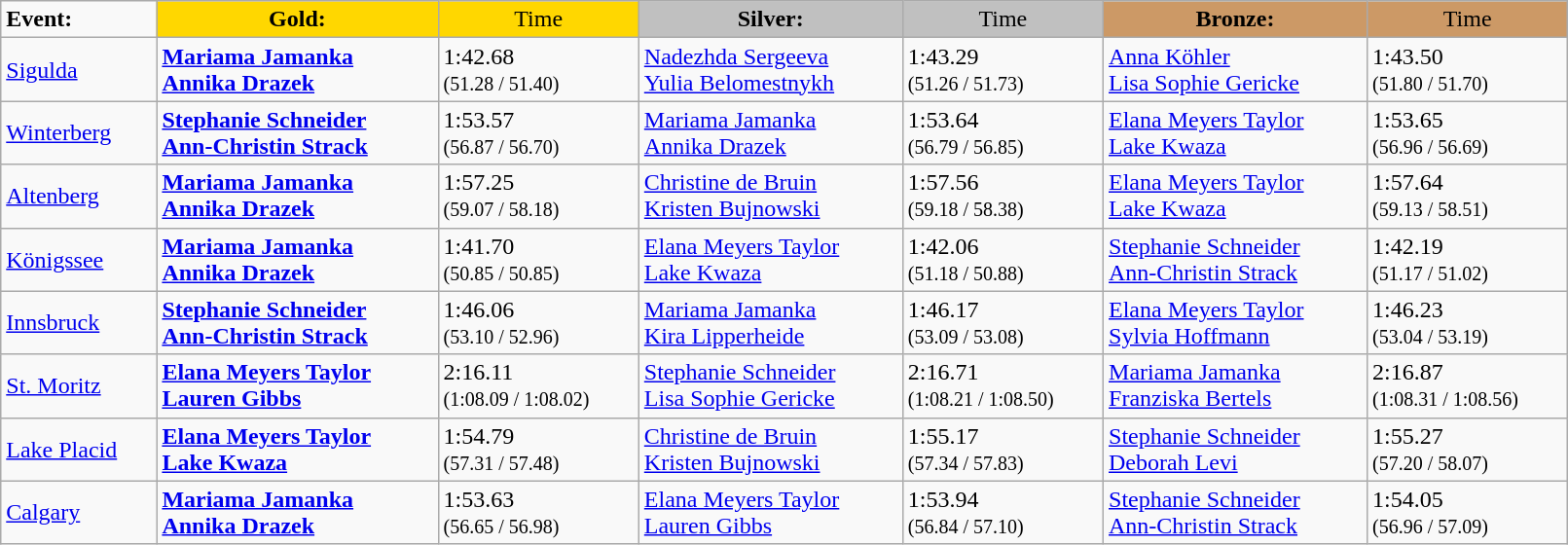<table class="wikitable" style="width:85%;">
<tr>
<td><strong>Event:</strong></td>
<td style="text-align:center; background:gold;"><strong>Gold:</strong></td>
<td style="text-align:center; background:gold;">Time</td>
<td style="text-align:center; background:silver;"><strong>Silver:</strong></td>
<td style="text-align:center; background:silver;">Time</td>
<td style="text-align:center; background:#c96;"><strong>Bronze:</strong></td>
<td style="text-align:center; background:#c96;">Time</td>
</tr>
<tr>
<td> <a href='#'>Sigulda</a></td>
<td><strong><a href='#'>Mariama Jamanka</a><br><a href='#'>Annika Drazek</a><br><small></small></strong></td>
<td>1:42.68<br><small>(51.28 / 51.40)</small></td>
<td><a href='#'>Nadezhda Sergeeva</a><br><a href='#'>Yulia Belomestnykh</a><br><small></small></td>
<td>1:43.29<br><small>(51.26 / 51.73)</small></td>
<td><a href='#'>Anna Köhler</a><br><a href='#'>Lisa Sophie Gericke</a><br><small></small></td>
<td>1:43.50<br><small>(51.80 / 51.70)</small></td>
</tr>
<tr>
<td> <a href='#'>Winterberg</a></td>
<td><strong><a href='#'>Stephanie Schneider</a><br><a href='#'>Ann-Christin Strack</a><br><small></small></strong></td>
<td>1:53.57<br><small>(56.87 / 56.70)</small></td>
<td><a href='#'>Mariama Jamanka</a><br><a href='#'>Annika Drazek</a><br><small></small></td>
<td>1:53.64<br><small>(56.79 / 56.85)</small></td>
<td><a href='#'>Elana Meyers Taylor</a><br><a href='#'>Lake Kwaza</a><br><small></small></td>
<td>1:53.65<br><small>(56.96 / 56.69)</small></td>
</tr>
<tr>
<td> <a href='#'>Altenberg</a></td>
<td><strong><a href='#'>Mariama Jamanka</a><br><a href='#'>Annika Drazek</a><br><small></small></strong></td>
<td>1:57.25<br><small>(59.07 / 58.18)</small></td>
<td><a href='#'>Christine de Bruin</a><br><a href='#'>Kristen Bujnowski</a><br><small></small></td>
<td>1:57.56<br><small>(59.18 / 58.38)</small></td>
<td><a href='#'>Elana Meyers Taylor</a><br><a href='#'>Lake Kwaza</a><br><small></small></td>
<td>1:57.64<br><small>(59.13 / 58.51)</small></td>
</tr>
<tr>
<td> <a href='#'>Königssee</a></td>
<td><strong><a href='#'>Mariama Jamanka</a><br><a href='#'>Annika Drazek</a><br><small></small></strong></td>
<td>1:41.70<br><small>(50.85 / 50.85)</small></td>
<td><a href='#'>Elana Meyers Taylor</a><br><a href='#'>Lake Kwaza</a><br><small></small></td>
<td>1:42.06<br><small>(51.18 / 50.88)</small></td>
<td><a href='#'>Stephanie Schneider</a><br><a href='#'>Ann-Christin Strack</a><br><small></small></td>
<td>1:42.19<br><small>(51.17 / 51.02)</small></td>
</tr>
<tr>
<td> <a href='#'>Innsbruck</a></td>
<td><strong><a href='#'>Stephanie Schneider</a><br><a href='#'>Ann-Christin Strack</a><br><small></small></strong></td>
<td>1:46.06<br><small>(53.10 / 52.96)</small></td>
<td><a href='#'>Mariama Jamanka</a><br><a href='#'>Kira Lipperheide</a><br><small></small></td>
<td>1:46.17<br><small>(53.09 / 53.08)</small></td>
<td><a href='#'>Elana Meyers Taylor</a><br><a href='#'>Sylvia Hoffmann</a><br><small></small></td>
<td>1:46.23<br><small>(53.04 / 53.19)</small></td>
</tr>
<tr>
<td> <a href='#'>St. Moritz</a></td>
<td><strong><a href='#'>Elana Meyers Taylor</a><br><a href='#'>Lauren Gibbs</a><br><small></small></strong></td>
<td>2:16.11<br><small>(1:08.09 / 1:08.02)</small></td>
<td><a href='#'>Stephanie Schneider</a><br><a href='#'>Lisa Sophie Gericke</a><br><small></small></td>
<td>2:16.71<br><small>(1:08.21 / 1:08.50)</small></td>
<td><a href='#'>Mariama Jamanka</a><br><a href='#'>Franziska Bertels</a><br><small></small></td>
<td>2:16.87<br><small>(1:08.31 / 1:08.56)</small></td>
</tr>
<tr>
<td> <a href='#'>Lake Placid</a></td>
<td><strong><a href='#'>Elana Meyers Taylor</a><br><a href='#'>Lake Kwaza</a><br><small></small></strong></td>
<td>1:54.79<br><small>(57.31 / 57.48)</small></td>
<td><a href='#'>Christine de Bruin</a><br><a href='#'>Kristen Bujnowski</a><br><small></small></td>
<td>1:55.17<br><small>(57.34 / 57.83)</small></td>
<td><a href='#'>Stephanie Schneider</a><br><a href='#'>Deborah Levi</a><br><small></small></td>
<td>1:55.27<br><small>(57.20 / 58.07)</small></td>
</tr>
<tr>
<td> <a href='#'>Calgary</a></td>
<td><strong><a href='#'>Mariama Jamanka</a><br><a href='#'>Annika Drazek</a><br><small></small></strong></td>
<td>1:53.63<br><small>(56.65 / 56.98)</small></td>
<td><a href='#'>Elana Meyers Taylor</a><br><a href='#'>Lauren Gibbs</a><br><small></small></td>
<td>1:53.94<br><small>(56.84 / 57.10)</small></td>
<td><a href='#'>Stephanie Schneider</a><br><a href='#'>Ann-Christin Strack</a><br><small></small></td>
<td>1:54.05<br><small>(56.96 / 57.09)</small></td>
</tr>
</table>
